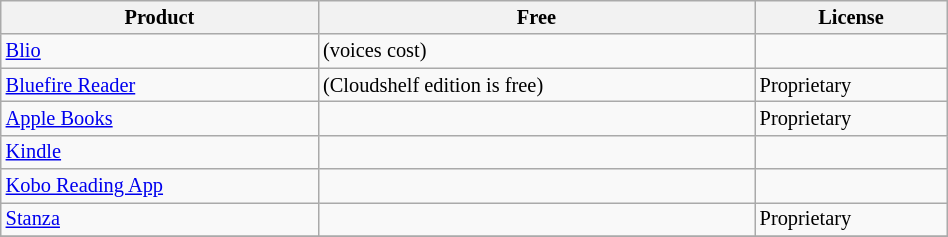<table class="wikitable sortable sort-under" style="font-size:85%; width:50%; text-align:left;">
<tr>
<th>Product</th>
<th>Free</th>
<th>License</th>
</tr>
<tr>
<td><a href='#'>Blio</a></td>
<td> (voices cost)</td>
<td></td>
</tr>
<tr>
<td><a href='#'>Bluefire Reader</a></td>
<td> (Cloudshelf edition is free)</td>
<td>Proprietary</td>
</tr>
<tr>
<td><a href='#'>Apple Books</a></td>
<td></td>
<td>Proprietary</td>
</tr>
<tr>
<td><a href='#'>Kindle</a></td>
<td></td>
<td></td>
</tr>
<tr>
<td><a href='#'>Kobo Reading App</a></td>
<td></td>
<td></td>
</tr>
<tr>
<td><a href='#'>Stanza</a></td>
<td></td>
<td>Proprietary</td>
</tr>
<tr>
</tr>
</table>
